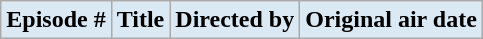<table class="wikitable plainrowheaders" >
<tr>
<th style="background:#dbe9f4; color:#000; text-align:center;">Episode #</th>
<th ! style="background:#dbe9f4; color:#000; text-align:center;">Title</th>
<th ! style="background:#dbe9f4; color:#000; text-align:center;">Directed by</th>
<th ! style="background:#dbe9f4; color:#000; text-align:center;">Original air date<br>








</th>
</tr>
</table>
